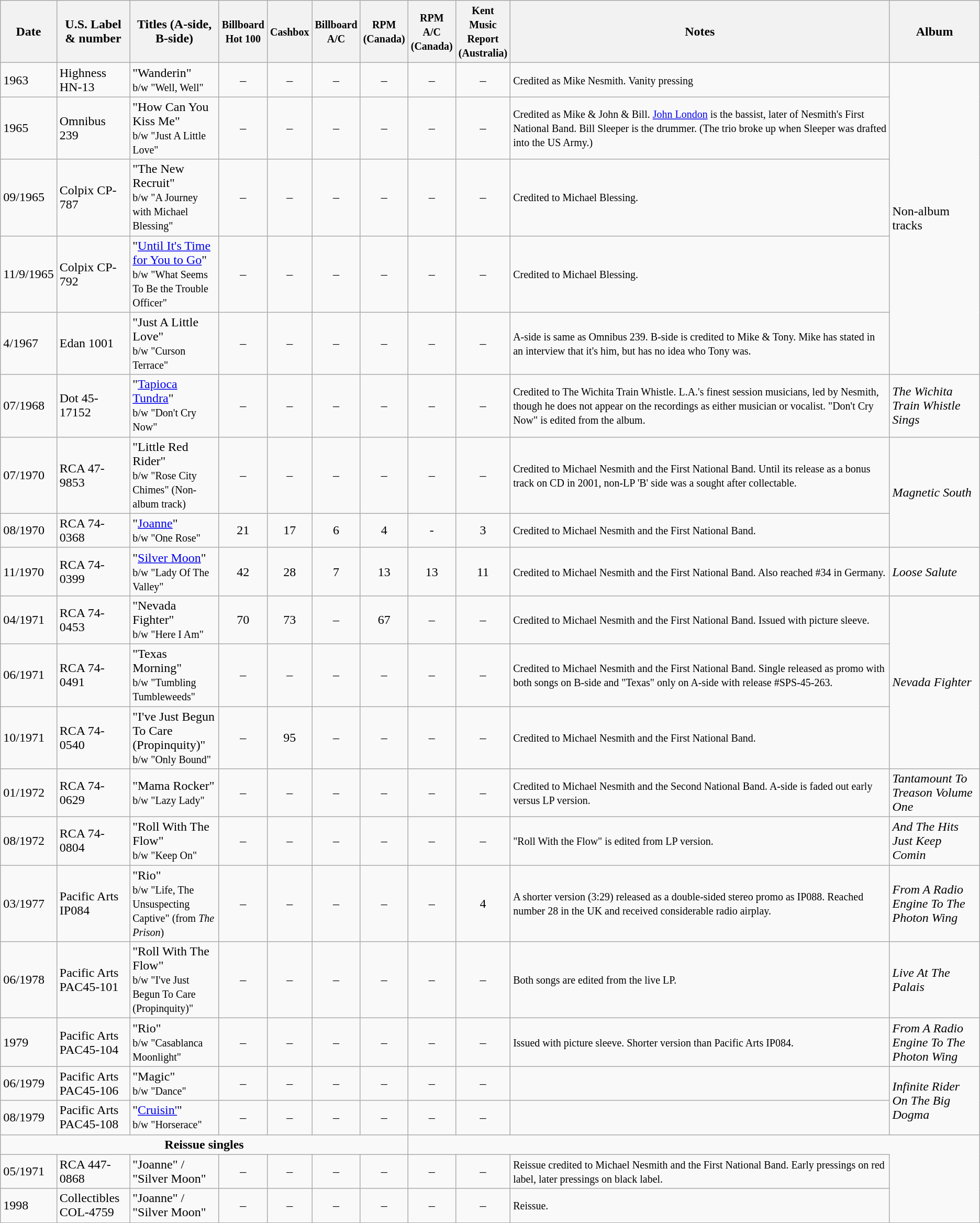<table class="wikitable">
<tr>
<th width="50">Date</th>
<th style="width:200px;">U.S. Label & number</th>
<th style="width:275px;">Titles (A-side, B-side)</th>
<th width="20"><small>Billboard Hot 100</small></th>
<th width="20"><small>Cashbox</small></th>
<th width="20"><small>Billboard A/C</small></th>
<th width="20"><small>RPM (Canada)</small></th>
<th width="20"><small>RPM A/C (Canada)</small></th>
<th width="20"><small>Kent Music Report (Australia)</small></th>
<th width="5550"">Notes</th>
<th style="width:500px;">Album</th>
</tr>
<tr>
<td>1963</td>
<td>Highness HN-13</td>
<td>"Wanderin"<br><small>b/w "Well, Well" </small></td>
<td style="text-align:center;">–</td>
<td style="text-align:center;">–</td>
<td style="text-align:center;">–</td>
<td style="text-align:center;">–</td>
<td style="text-align:center;">–</td>
<td style="text-align:center;">–</td>
<td><small>Credited as Mike Nesmith. Vanity pressing</small></td>
<td align="left" rowspan="5">Non-album tracks</td>
</tr>
<tr>
<td>1965</td>
<td>Omnibus 239</td>
<td>"How Can You Kiss Me"<br><small>b/w "Just A Little Love" </small></td>
<td style="text-align:center;">–</td>
<td style="text-align:center;">–</td>
<td style="text-align:center;">–</td>
<td style="text-align:center;">–</td>
<td style="text-align:center;">–</td>
<td style="text-align:center;">–</td>
<td><small>Credited as Mike & John & Bill. <a href='#'>John London</a> is the bassist, later of Nesmith's First National Band. Bill Sleeper is the drummer. (The trio broke up when Sleeper was drafted into the US Army.)</small></td>
</tr>
<tr>
<td>09/1965</td>
<td>Colpix CP-787</td>
<td>"The New Recruit"<br><small>b/w "A Journey with Michael Blessing" </small></td>
<td style="text-align:center;">–</td>
<td style="text-align:center;">–</td>
<td style="text-align:center;">–</td>
<td style="text-align:center;">–</td>
<td style="text-align:center;">–</td>
<td style="text-align:center;">–</td>
<td><small>Credited to Michael Blessing.</small></td>
</tr>
<tr>
<td>11/9/1965</td>
<td>Colpix CP-792</td>
<td>"<a href='#'>Until It's Time for You to Go</a>"<br><small>b/w "What Seems To Be the Trouble Officer" </small></td>
<td style="text-align:center;">–</td>
<td style="text-align:center;">–</td>
<td style="text-align:center;">–</td>
<td style="text-align:center;">–</td>
<td style="text-align:center;">–</td>
<td style="text-align:center;">–</td>
<td><small>Credited to Michael Blessing.</small></td>
</tr>
<tr>
<td>4/1967</td>
<td>Edan 1001</td>
<td>"Just A Little Love"<br><small>b/w "Curson Terrace" </small></td>
<td style="text-align:center;">–</td>
<td style="text-align:center;">–</td>
<td style="text-align:center;">–</td>
<td style="text-align:center;">–</td>
<td style="text-align:center;">–</td>
<td style="text-align:center;">–</td>
<td><small>A-side is same as Omnibus 239. B-side is credited to Mike & Tony. Mike has stated in an interview that it's him, but has no idea who Tony was.</small></td>
</tr>
<tr>
<td>07/1968</td>
<td>Dot 45-17152</td>
<td>"<a href='#'>Tapioca Tundra</a>"<br><small>b/w "Don't Cry Now" </small></td>
<td style="text-align:center;">–</td>
<td style="text-align:center;">–</td>
<td style="text-align:center;">–</td>
<td style="text-align:center;">–</td>
<td style="text-align:center;">–</td>
<td style="text-align:center;">–</td>
<td><small>Credited to The Wichita Train Whistle. L.A.'s finest session musicians, led by Nesmith, though he does not appear on the recordings as either musician or vocalist. "Don't Cry Now" is edited from the album.</small></td>
<td align="left"><em>The Wichita Train Whistle Sings</em></td>
</tr>
<tr>
<td>07/1970</td>
<td>RCA 47-9853</td>
<td>"Little Red Rider"<br><small>b/w "Rose City Chimes" (Non-album track) </small></td>
<td style="text-align:center;">–</td>
<td style="text-align:center;">–</td>
<td style="text-align:center;">–</td>
<td style="text-align:center;">–</td>
<td style="text-align:center;">–</td>
<td style="text-align:center;">–</td>
<td><small>Credited to Michael Nesmith and the First National Band. Until its release as a bonus track on CD in 2001, non-LP 'B' side was a sought after collectable.</small></td>
<td align="left" rowspan="2"><em>Magnetic South</em></td>
</tr>
<tr>
<td>08/1970</td>
<td>RCA 74-0368</td>
<td>"<a href='#'>Joanne</a>"<br><small>b/w "One Rose"</small></td>
<td style="text-align:center;">21</td>
<td style="text-align:center;">17</td>
<td style="text-align:center;">6</td>
<td style="text-align:center;">4</td>
<td style="text-align:center;">-</td>
<td style="text-align:center;">3</td>
<td><small>Credited to Michael Nesmith and the First National Band.</small></td>
</tr>
<tr>
<td>11/1970</td>
<td>RCA 74-0399</td>
<td>"<a href='#'>Silver Moon</a>"<br><small>b/w "Lady Of The Valley"</small></td>
<td style="text-align:center;">42</td>
<td style="text-align:center;">28</td>
<td style="text-align:center;">7</td>
<td style="text-align:center;">13</td>
<td style="text-align:center;">13</td>
<td style="text-align:center;">11</td>
<td><small>Credited to Michael Nesmith and the First National Band. Also reached #34 in Germany.</small></td>
<td align="left"><em>Loose Salute</em></td>
</tr>
<tr>
<td>04/1971</td>
<td>RCA 74-0453</td>
<td>"Nevada Fighter"<br><small>b/w "Here I Am" </small></td>
<td style="text-align:center;">70</td>
<td style="text-align:center;">73</td>
<td style="text-align:center;">–</td>
<td style="text-align:center;">67</td>
<td style="text-align:center;">–</td>
<td style="text-align:center;">–</td>
<td><small>Credited to Michael Nesmith and the First National Band. Issued with picture sleeve.</small></td>
<td align="left" rowspan="3"><em>Nevada Fighter</em></td>
</tr>
<tr>
<td>06/1971</td>
<td>RCA 74-0491</td>
<td>"Texas Morning"<br><small>b/w "Tumbling Tumbleweeds" </small></td>
<td style="text-align:center;">–</td>
<td style="text-align:center;">–</td>
<td style="text-align:center;">–</td>
<td style="text-align:center;">–</td>
<td style="text-align:center;">–</td>
<td style="text-align:center;">–</td>
<td><small>Credited to Michael Nesmith and the First National Band. Single released as promo with both songs on B-side and "Texas" only on A-side with release #SPS-45-263.</small></td>
</tr>
<tr>
<td>10/1971</td>
<td>RCA 74-0540</td>
<td>"I've Just Begun To Care (Propinquity)"<br><small>b/w "Only Bound" </small></td>
<td style="text-align:center;">–</td>
<td style="text-align:center;">95</td>
<td style="text-align:center;">–</td>
<td style="text-align:center;">–</td>
<td style="text-align:center;">–</td>
<td style="text-align:center;">–</td>
<td><small>Credited to Michael Nesmith and the First National Band.</small></td>
</tr>
<tr>
<td>01/1972</td>
<td>RCA 74-0629</td>
<td>"Mama Rocker"<br><small>b/w "Lazy Lady" </small></td>
<td style="text-align:center;">–</td>
<td style="text-align:center;">–</td>
<td style="text-align:center;">–</td>
<td style="text-align:center;">–</td>
<td style="text-align:center;">–</td>
<td style="text-align:center;">–</td>
<td><small>Credited to Michael Nesmith and the Second National Band. A-side is faded out early versus LP version.</small></td>
<td align="left"><em>Tantamount To Treason Volume One</em></td>
</tr>
<tr>
<td>08/1972</td>
<td>RCA 74-0804</td>
<td>"Roll With The Flow"<br><small>b/w "Keep On" </small></td>
<td style="text-align:center;">–</td>
<td style="text-align:center;">–</td>
<td style="text-align:center;">–</td>
<td style="text-align:center;">–</td>
<td style="text-align:center;">–</td>
<td style="text-align:center;">–</td>
<td><small>"Roll With the Flow" is edited from LP version.</small></td>
<td azlign="left"><em>And The Hits Just Keep Comin</em></td>
</tr>
<tr>
<td>03/1977</td>
<td>Pacific Arts IP084</td>
<td>"Rio"<br><small>b/w "Life, The Unsuspecting Captive" (from <em>The Prison</em>)</small></td>
<td style="text-align:center;">–</td>
<td style="text-align:center;">–</td>
<td style="text-align:center;">–</td>
<td style="text-align:center;">–</td>
<td style="text-align:center;">–</td>
<td style="text-align:center;">4</td>
<td><small>A shorter version (3:29) released as a double-sided stereo promo as IP088. Reached number 28 in the UK and received considerable radio airplay.</small></td>
<td align="left"><em>From A Radio Engine To The Photon Wing</em></td>
</tr>
<tr>
<td>06/1978</td>
<td>Pacific Arts PAC45-101</td>
<td>"Roll With The Flow"<br><small>b/w "I've Just Begun To Care (Propinquity)" </small></td>
<td style="text-align:center;">–</td>
<td style="text-align:center;">–</td>
<td style="text-align:center;">–</td>
<td style="text-align:center;">–</td>
<td style="text-align:center;">–</td>
<td style="text-align:center;">–</td>
<td><small>Both songs are edited from the live LP.</small></td>
<td align="left"><em>Live At The Palais</em></td>
</tr>
<tr>
<td>1979</td>
<td>Pacific Arts PAC45-104</td>
<td>"Rio"<br><small>b/w "Casablanca Moonlight" </small></td>
<td style="text-align:center;">–</td>
<td style="text-align:center;">–</td>
<td style="text-align:center;">–</td>
<td style="text-align:center;">–</td>
<td style="text-align:center;">–</td>
<td style="text-align:center;">–</td>
<td><small>Issued with picture sleeve. Shorter version than Pacific Arts IP084.</small></td>
<td align="left"><em>From A Radio Engine To The Photon Wing</em></td>
</tr>
<tr>
<td>06/1979</td>
<td>Pacific Arts PAC45-106</td>
<td>"Magic"<br><small>b/w "Dance"</small></td>
<td style="text-align:center;">–</td>
<td style="text-align:center;">–</td>
<td style="text-align:center;">–</td>
<td style="text-align:center;">–</td>
<td style="text-align:center;">–</td>
<td style="text-align:center;">–</td>
<td></td>
<td align="left" rowspan="2"><em>Infinite Rider On The Big Dogma</em></td>
</tr>
<tr>
<td>08/1979</td>
<td>Pacific Arts PAC45-108</td>
<td>"<a href='#'>Cruisin'</a>"<br><small>b/w "Horserace" </small></td>
<td style="text-align:center;">–</td>
<td style="text-align:center;">–</td>
<td style="text-align:center;">–</td>
<td style="text-align:center;">–</td>
<td style="text-align:center;">–</td>
<td style="text-align:center;">–</td>
<td></td>
</tr>
<tr>
<td colspan="7" align="center"><strong>Reissue singles</strong></td>
</tr>
<tr>
<td>05/1971</td>
<td>RCA 447-0868</td>
<td>"Joanne" / "Silver Moon"</td>
<td style="text-align:center;">–</td>
<td style="text-align:center;">–</td>
<td style="text-align:center;">–</td>
<td style="text-align:center;">–</td>
<td style="text-align:center;">–</td>
<td style="text-align:center;">–</td>
<td><small>Reissue credited to Michael Nesmith and the First National Band. Early pressings on red label, later pressings on black label.</small></td>
</tr>
<tr>
<td>1998</td>
<td>Collectibles COL-4759</td>
<td>"Joanne" / "Silver Moon"</td>
<td style="text-align:center;">–</td>
<td style="text-align:center;">–</td>
<td style="text-align:center;">–</td>
<td style="text-align:center;">–</td>
<td style="text-align:center;">–</td>
<td style="text-align:center;">–</td>
<td><small>Reissue.</small></td>
</tr>
</table>
